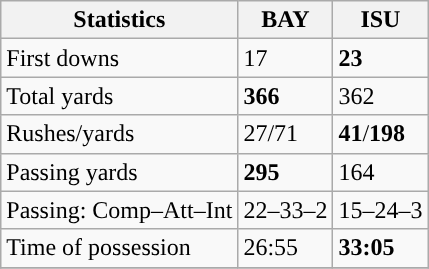<table class="wikitable" style="float: left;">
<tr>
<th>Statistics</th>
<th>BAY</th>
<th>ISU</th>
</tr>
<tr>
<td>First downs</td>
<td>17</td>
<td><strong>23</strong></td>
</tr>
<tr>
<td>Total yards</td>
<td><strong>366</strong></td>
<td>362</td>
</tr>
<tr>
<td>Rushes/yards</td>
<td>27/71</td>
<td><strong>41</strong>/<strong>198</strong></td>
</tr>
<tr>
<td>Passing yards</td>
<td><strong>295</strong></td>
<td>164</td>
</tr>
<tr>
<td>Passing: Comp–Att–Int</td>
<td>22–33–2</td>
<td>15–24–3</td>
</tr>
<tr>
<td>Time of possession</td>
<td>26:55</td>
<td><strong>33:05</strong></td>
</tr>
<tr>
</tr>
</table>
